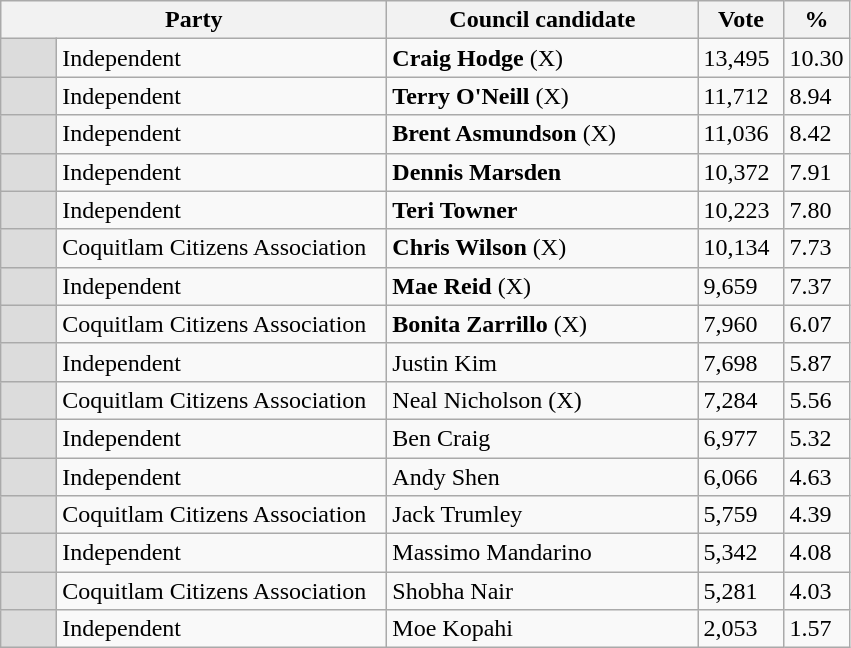<table class="wikitable">
<tr>
<th bgcolor="#DDDDFF" width="250px" colspan="2">Party</th>
<th bgcolor="#DDDDFF" width="200px">Council candidate</th>
<th bgcolor="#DDDDFF" width="50px">Vote</th>
<th bgcolor="#DDDDFF" width="30px">%</th>
</tr>
<tr>
<td style="background:gainsboro" width="30px"> </td>
<td>Independent</td>
<td><strong>Craig Hodge</strong> (X)</td>
<td>13,495</td>
<td>10.30</td>
</tr>
<tr>
<td style="background:gainsboro" width="30px"> </td>
<td>Independent</td>
<td><strong>Terry O'Neill</strong> (X)</td>
<td>11,712</td>
<td>8.94</td>
</tr>
<tr>
<td style="background:gainsboro" width="30px"> </td>
<td>Independent</td>
<td><strong>Brent Asmundson</strong> (X)</td>
<td>11,036</td>
<td>8.42</td>
</tr>
<tr>
<td style="background:gainsboro" width="30px"> </td>
<td>Independent</td>
<td><strong>Dennis Marsden</strong></td>
<td>10,372</td>
<td>7.91</td>
</tr>
<tr>
<td style="background:gainsboro" width="30px"> </td>
<td>Independent</td>
<td><strong>Teri Towner</strong></td>
<td>10,223</td>
<td>7.80</td>
</tr>
<tr>
<td style="background:gainsboro" width="30px"> </td>
<td>Coquitlam Citizens Association</td>
<td><strong>Chris Wilson</strong> (X)</td>
<td>10,134</td>
<td>7.73</td>
</tr>
<tr>
<td style="background:gainsboro" width="30px"> </td>
<td>Independent</td>
<td><strong>Mae Reid</strong> (X)</td>
<td>9,659</td>
<td>7.37</td>
</tr>
<tr>
<td style="background:gainsboro" width="30px"> </td>
<td>Coquitlam Citizens Association</td>
<td><strong>Bonita Zarrillo</strong> (X)</td>
<td>7,960</td>
<td>6.07</td>
</tr>
<tr>
<td style="background:gainsboro" width="30px"> </td>
<td>Independent</td>
<td>Justin Kim</td>
<td>7,698</td>
<td>5.87</td>
</tr>
<tr>
<td style="background:gainsboro" width="30px"> </td>
<td>Coquitlam Citizens Association</td>
<td>Neal Nicholson (X)</td>
<td>7,284</td>
<td>5.56</td>
</tr>
<tr>
<td style="background:gainsboro" width="30px"> </td>
<td>Independent</td>
<td>Ben Craig</td>
<td>6,977</td>
<td>5.32</td>
</tr>
<tr>
<td style="background:gainsboro" width="30px"> </td>
<td>Independent</td>
<td>Andy Shen</td>
<td>6,066</td>
<td>4.63</td>
</tr>
<tr>
<td style="background:gainsboro" width="30px"> </td>
<td>Coquitlam Citizens Association</td>
<td>Jack Trumley</td>
<td>5,759</td>
<td>4.39</td>
</tr>
<tr>
<td style="background:gainsboro" width="30px"> </td>
<td>Independent</td>
<td>Massimo Mandarino</td>
<td>5,342</td>
<td>4.08</td>
</tr>
<tr>
<td style="background:gainsboro" width="30px"> </td>
<td>Coquitlam Citizens Association</td>
<td>Shobha Nair</td>
<td>5,281</td>
<td>4.03</td>
</tr>
<tr>
<td style="background:gainsboro" width="30px"> </td>
<td>Independent</td>
<td>Moe Kopahi</td>
<td>2,053</td>
<td>1.57</td>
</tr>
</table>
